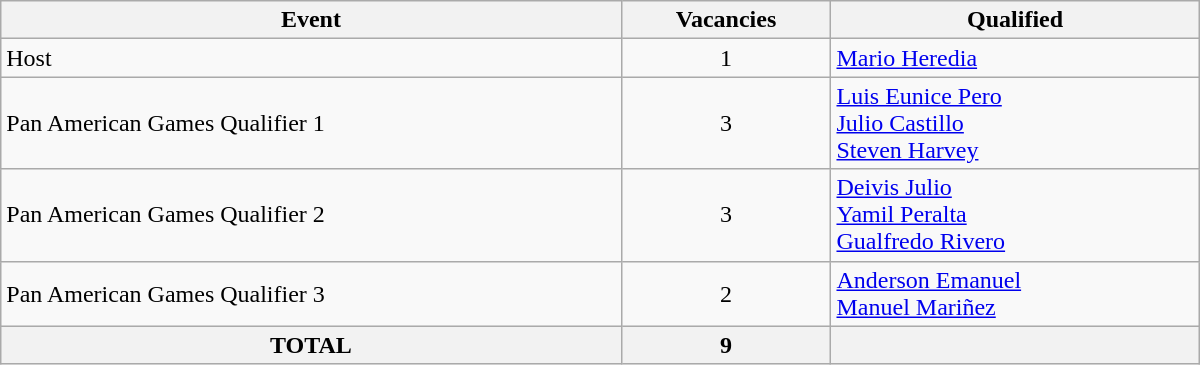<table class = "wikitable" width=800>
<tr>
<th>Event</th>
<th>Vacancies</th>
<th>Qualified</th>
</tr>
<tr>
<td>Host</td>
<td align="center">1</td>
<td> <a href='#'>Mario Heredia</a></td>
</tr>
<tr>
<td>Pan American Games Qualifier 1</td>
<td align="center">3</td>
<td> <a href='#'>Luis Eunice Pero</a> <br>  <a href='#'>Julio Castillo</a> <br> <a href='#'>Steven Harvey</a></td>
</tr>
<tr>
<td>Pan American Games Qualifier 2</td>
<td align="center">3</td>
<td> <a href='#'>Deivis Julio</a> <br>  <a href='#'>Yamil Peralta</a> <br>  <a href='#'>Gualfredo Rivero</a></td>
</tr>
<tr>
<td>Pan American Games Qualifier 3</td>
<td align="center">2</td>
<td> <a href='#'>Anderson Emanuel</a><br> <a href='#'>Manuel Mariñez</a></td>
</tr>
<tr>
<th colspan="1">TOTAL</th>
<th>9</th>
<th></th>
</tr>
</table>
